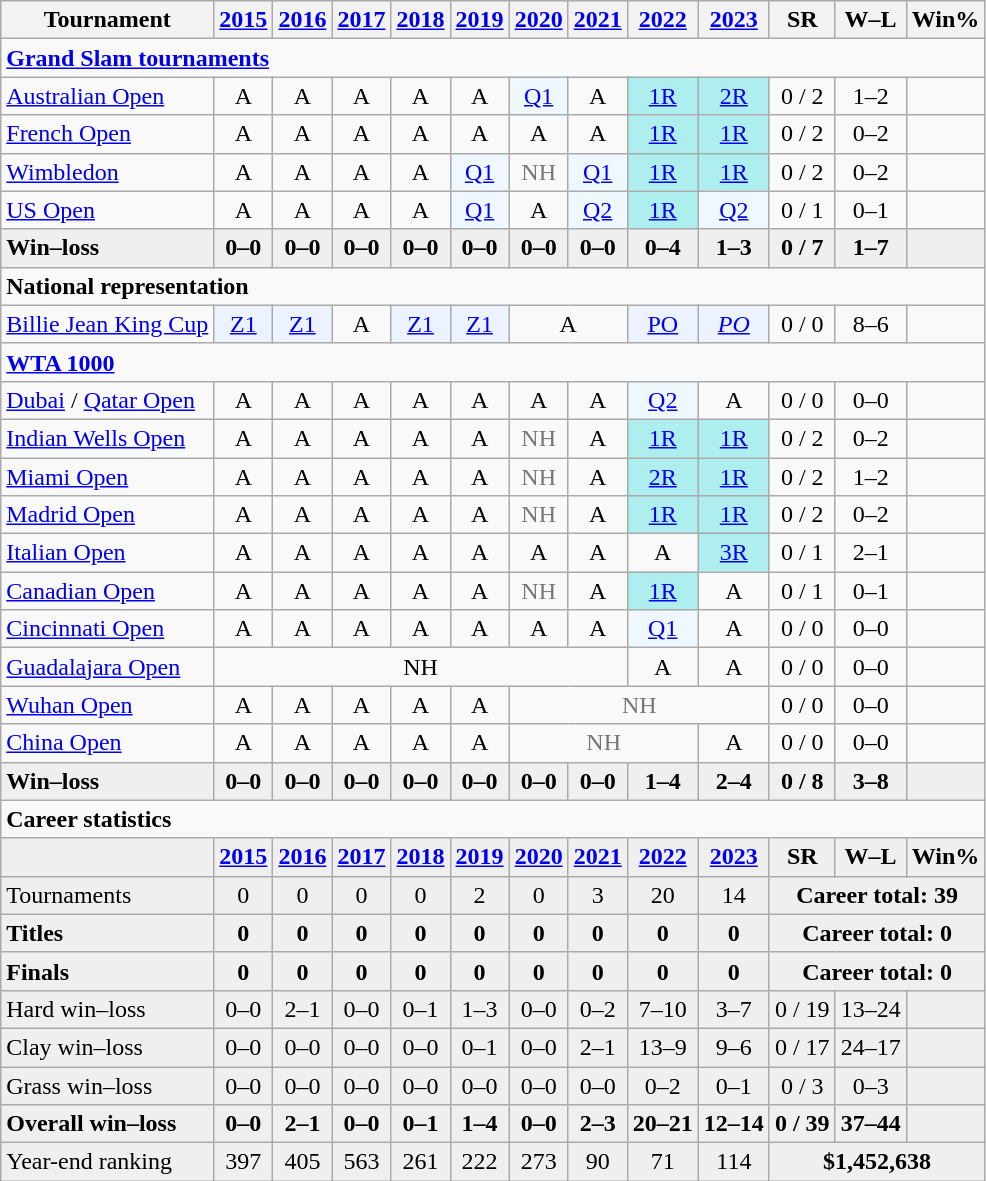<table class=wikitable style=text-align:center>
<tr>
<th>Tournament</th>
<th><a href='#'>2015</a></th>
<th><a href='#'>2016</a></th>
<th><a href='#'>2017</a></th>
<th><a href='#'>2018</a></th>
<th><a href='#'>2019</a></th>
<th><a href='#'>2020</a></th>
<th><a href='#'>2021</a></th>
<th><a href='#'>2022</a></th>
<th><a href='#'>2023</a></th>
<th>SR</th>
<th>W–L</th>
<th>Win%</th>
</tr>
<tr>
<td colspan=13 style=text-align:left><strong><a href='#'>Grand Slam tournaments</a></strong></td>
</tr>
<tr>
<td style=text-align:left><a href='#'>Australian Open</a></td>
<td>A</td>
<td>A</td>
<td>A</td>
<td>A</td>
<td>A</td>
<td style=background:#f0f8ff><a href='#'>Q1</a></td>
<td>A</td>
<td style=background:#afeeee><a href='#'>1R</a></td>
<td style=background:#afeeee><a href='#'>2R</a></td>
<td>0 / 2</td>
<td>1–2</td>
<td></td>
</tr>
<tr>
<td style=text-align:left><a href='#'>French Open</a></td>
<td>A</td>
<td>A</td>
<td>A</td>
<td>A</td>
<td>A</td>
<td>A</td>
<td>A</td>
<td style=background:#afeeee><a href='#'>1R</a></td>
<td style=background:#afeeee><a href='#'>1R</a></td>
<td>0 / 2</td>
<td>0–2</td>
<td></td>
</tr>
<tr>
<td style=text-align:left><a href='#'>Wimbledon</a></td>
<td>A</td>
<td>A</td>
<td>A</td>
<td>A</td>
<td style=background:#f0f8ff><a href='#'>Q1</a></td>
<td style=color:#767676>NH</td>
<td style=background:#f0f8ff><a href='#'>Q1</a></td>
<td style=background:#afeeee><a href='#'>1R</a></td>
<td style=background:#afeeee><a href='#'>1R</a></td>
<td>0 / 2</td>
<td>0–2</td>
<td></td>
</tr>
<tr>
<td style=text-align:left><a href='#'>US Open</a></td>
<td>A</td>
<td>A</td>
<td>A</td>
<td>A</td>
<td style=background:#f0f8ff><a href='#'>Q1</a></td>
<td>A</td>
<td style=background:#f0f8ff><a href='#'>Q2</a></td>
<td style=background:#afeeee><a href='#'>1R</a></td>
<td style=background:#f0f8ff><a href='#'>Q2</a></td>
<td>0 / 1</td>
<td>0–1</td>
<td></td>
</tr>
<tr style=font-weight:bold;background:#efefef>
<td style=text-align:left>Win–loss</td>
<td>0–0</td>
<td>0–0</td>
<td>0–0</td>
<td>0–0</td>
<td>0–0</td>
<td>0–0</td>
<td>0–0</td>
<td>0–4</td>
<td>1–3</td>
<td>0 / 7</td>
<td>1–7</td>
<td></td>
</tr>
<tr>
<td colspan=13 style=text-align:left><strong>National representation</strong></td>
</tr>
<tr>
<td style=text-align:left><a href='#'>Billie Jean King Cup</a></td>
<td style=background:#ecf2ff><a href='#'>Z1</a></td>
<td style=background:#ecf2ff><a href='#'>Z1</a></td>
<td>A</td>
<td style=background:#ecf2ff><a href='#'>Z1</a></td>
<td style=background:#ecf2ff><a href='#'>Z1</a></td>
<td colspan=2>A</td>
<td style=background:#ecf2ff><a href='#'>PO</a></td>
<td style=background:#ecf2ff><em><a href='#'>PO</a></em></td>
<td>0 / 0</td>
<td>8–6</td>
<td></td>
</tr>
<tr>
<td colspan=13 style=text-align:left><strong><a href='#'>WTA 1000</a></strong></td>
</tr>
<tr>
<td style=text-align:left><a href='#'>Dubai</a> / <a href='#'>Qatar Open</a></td>
<td>A</td>
<td>A</td>
<td>A</td>
<td>A</td>
<td>A</td>
<td>A</td>
<td>A</td>
<td style=background:#f0f8ff><a href='#'>Q2</a></td>
<td>A</td>
<td>0 / 0</td>
<td>0–0</td>
<td></td>
</tr>
<tr>
<td style=text-align:left><a href='#'>Indian Wells Open</a></td>
<td>A</td>
<td>A</td>
<td>A</td>
<td>A</td>
<td>A</td>
<td style=color:#767676>NH</td>
<td>A</td>
<td style=background:#afeeee><a href='#'>1R</a></td>
<td style=background:#afeeee><a href='#'>1R</a></td>
<td>0 / 2</td>
<td>0–2</td>
<td></td>
</tr>
<tr>
<td style=text-align:left><a href='#'>Miami Open</a></td>
<td>A</td>
<td>A</td>
<td>A</td>
<td>A</td>
<td>A</td>
<td style=color:#767676>NH</td>
<td>A</td>
<td style=background:#afeeee><a href='#'>2R</a></td>
<td style=background:#afeeee><a href='#'>1R</a></td>
<td>0 / 2</td>
<td>1–2</td>
<td></td>
</tr>
<tr>
<td style=text-align:left><a href='#'>Madrid Open</a></td>
<td>A</td>
<td>A</td>
<td>A</td>
<td>A</td>
<td>A</td>
<td style=color:#767676>NH</td>
<td>A</td>
<td style=background:#afeeee><a href='#'>1R</a></td>
<td style=background:#afeeee><a href='#'>1R</a></td>
<td>0 / 2</td>
<td>0–2</td>
<td></td>
</tr>
<tr>
<td style=text-align:left><a href='#'>Italian Open</a></td>
<td>A</td>
<td>A</td>
<td>A</td>
<td>A</td>
<td>A</td>
<td>A</td>
<td>A</td>
<td>A</td>
<td style=background:#afeeee><a href='#'>3R</a></td>
<td>0 / 1</td>
<td>2–1</td>
<td></td>
</tr>
<tr>
<td style=text-align:left><a href='#'>Canadian Open</a></td>
<td>A</td>
<td>A</td>
<td>A</td>
<td>A</td>
<td>A</td>
<td style=color:#767676>NH</td>
<td>A</td>
<td style=background:#afeeee><a href='#'>1R</a></td>
<td>A</td>
<td>0 / 1</td>
<td>0–1</td>
<td></td>
</tr>
<tr>
<td style=text-align:left><a href='#'>Cincinnati Open</a></td>
<td>A</td>
<td>A</td>
<td>A</td>
<td>A</td>
<td>A</td>
<td>A</td>
<td>A</td>
<td style=background:#f0f8ff><a href='#'>Q1</a></td>
<td>A</td>
<td>0 / 0</td>
<td>0–0</td>
<td></td>
</tr>
<tr>
<td style=text-align:left><a href='#'>Guadalajara Open</a></td>
<td colspan=7>NH</td>
<td>A</td>
<td>A</td>
<td>0 / 0</td>
<td>0–0</td>
<td></td>
</tr>
<tr>
<td style=text-align:left><a href='#'>Wuhan Open</a></td>
<td>A</td>
<td>A</td>
<td>A</td>
<td>A</td>
<td>A</td>
<td colspan=4 style=color:#767676>NH</td>
<td>0 / 0</td>
<td>0–0</td>
<td></td>
</tr>
<tr>
<td style=text-align:left><a href='#'>China Open</a></td>
<td>A</td>
<td>A</td>
<td>A</td>
<td>A</td>
<td>A</td>
<td colspan=3 style=color:#767676>NH</td>
<td>A</td>
<td>0 / 0</td>
<td>0–0</td>
<td></td>
</tr>
<tr style=font-weight:bold;background:#efefef>
<td style=text-align:left>Win–loss</td>
<td>0–0</td>
<td>0–0</td>
<td>0–0</td>
<td>0–0</td>
<td>0–0</td>
<td>0–0</td>
<td>0–0</td>
<td>1–4</td>
<td>2–4</td>
<td>0 / 8</td>
<td>3–8</td>
<td></td>
</tr>
<tr>
<td colspan=13 style=text-align:left><strong>Career statistics</strong></td>
</tr>
<tr style=font-weight:bold;background:#efefef>
<td></td>
<td><a href='#'>2015</a></td>
<td><a href='#'>2016</a></td>
<td><a href='#'>2017</a></td>
<td><a href='#'>2018</a></td>
<td><a href='#'>2019</a></td>
<td><a href='#'>2020</a></td>
<td><a href='#'>2021</a></td>
<td><a href='#'>2022</a></td>
<td><a href='#'>2023</a></td>
<td>SR</td>
<td>W–L</td>
<td>Win%</td>
</tr>
<tr style=background:#efefef>
<td style=text-align:left>Tournaments</td>
<td>0</td>
<td>0</td>
<td>0</td>
<td>0</td>
<td>2</td>
<td>0</td>
<td>3</td>
<td>20</td>
<td>14</td>
<td colspan=3><strong>Career total: 39</strong></td>
</tr>
<tr style=font-weight:bold;background:#efefef>
<td style=text-align:left>Titles</td>
<td>0</td>
<td>0</td>
<td>0</td>
<td>0</td>
<td>0</td>
<td>0</td>
<td>0</td>
<td>0</td>
<td>0</td>
<td colspan=3>Career total: 0</td>
</tr>
<tr style=font-weight:bold;background:#efefef>
<td style=text-align:left>Finals</td>
<td>0</td>
<td>0</td>
<td>0</td>
<td>0</td>
<td>0</td>
<td>0</td>
<td>0</td>
<td>0</td>
<td>0</td>
<td colspan=3>Career total: 0</td>
</tr>
<tr style=background:#efefef>
<td style=text-align:left>Hard win–loss</td>
<td>0–0</td>
<td>2–1</td>
<td>0–0</td>
<td>0–1</td>
<td>1–3</td>
<td>0–0</td>
<td>0–2</td>
<td>7–10</td>
<td>3–7</td>
<td>0 / 19</td>
<td>13–24</td>
<td></td>
</tr>
<tr style=background:#efefef>
<td style=text-align:left>Clay win–loss</td>
<td>0–0</td>
<td>0–0</td>
<td>0–0</td>
<td>0–0</td>
<td>0–1</td>
<td>0–0</td>
<td>2–1</td>
<td>13–9</td>
<td>9–6</td>
<td>0 / 17</td>
<td>24–17</td>
<td></td>
</tr>
<tr style=background:#efefef>
<td style=text-align:left>Grass win–loss</td>
<td>0–0</td>
<td>0–0</td>
<td>0–0</td>
<td>0–0</td>
<td>0–0</td>
<td>0–0</td>
<td>0–0</td>
<td>0–2</td>
<td>0–1</td>
<td>0 / 3</td>
<td>0–3</td>
<td></td>
</tr>
<tr style=font-weight:bold;background:#efefef>
<td style=text-align:left>Overall win–loss</td>
<td>0–0</td>
<td>2–1</td>
<td>0–0</td>
<td>0–1</td>
<td>1–4</td>
<td>0–0</td>
<td>2–3</td>
<td>20–21</td>
<td>12–14</td>
<td>0 / 39</td>
<td>37–44</td>
<td></td>
</tr>
<tr style=background:#efefef>
<td style=text-align:left>Year-end ranking</td>
<td>397</td>
<td>405</td>
<td>563</td>
<td>261</td>
<td>222</td>
<td>273</td>
<td>90</td>
<td>71</td>
<td>114</td>
<td colspan=3><strong>$1,452,638</strong></td>
</tr>
</table>
